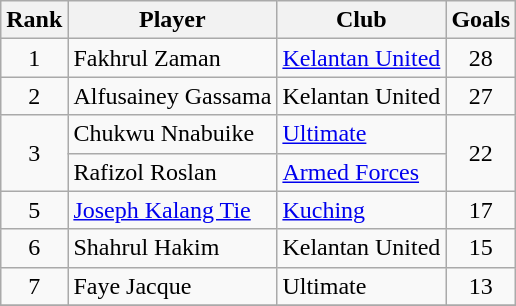<table class="wikitable" style="text-align:center">
<tr>
<th>Rank</th>
<th>Player</th>
<th>Club</th>
<th>Goals</th>
</tr>
<tr>
<td>1</td>
<td align="left"> Fakhrul Zaman</td>
<td align="left"><a href='#'>Kelantan United</a></td>
<td>28</td>
</tr>
<tr>
<td rowspan=1>2</td>
<td align="left"> Alfusainey Gassama</td>
<td align="left">Kelantan United</td>
<td rowspan=1>27</td>
</tr>
<tr>
<td rowspan=2>3</td>
<td align="left"> Chukwu Nnabuike</td>
<td align="left"><a href='#'>Ultimate</a></td>
<td rowspan=2>22</td>
</tr>
<tr>
<td align="left">  Rafizol Roslan</td>
<td align="left"><a href='#'>Armed Forces</a></td>
</tr>
<tr>
<td rowspan=1>5</td>
<td align="left"> <a href='#'>Joseph Kalang Tie</a></td>
<td align="left"><a href='#'>Kuching</a></td>
<td rowspan=1>17</td>
</tr>
<tr>
<td>6</td>
<td align="left"> Shahrul Hakim</td>
<td align="left">Kelantan United</td>
<td>15</td>
</tr>
<tr>
<td>7</td>
<td align="left"> Faye Jacque</td>
<td align="left">Ultimate</td>
<td>13</td>
</tr>
<tr>
</tr>
</table>
